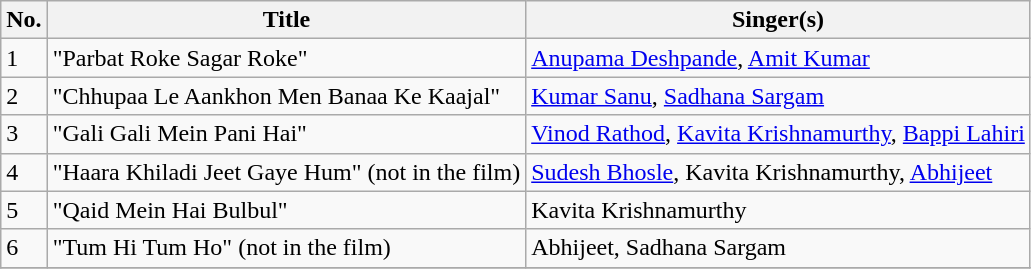<table class="wikitable">
<tr>
<th>No.</th>
<th>Title</th>
<th>Singer(s)</th>
</tr>
<tr>
<td>1</td>
<td>"Parbat Roke Sagar Roke"</td>
<td><a href='#'>Anupama Deshpande</a>, <a href='#'>Amit Kumar</a></td>
</tr>
<tr>
<td>2</td>
<td>"Chhupaa Le Aankhon Men Banaa Ke Kaajal"</td>
<td><a href='#'>Kumar Sanu</a>, <a href='#'>Sadhana Sargam</a></td>
</tr>
<tr>
<td>3</td>
<td>"Gali Gali Mein Pani Hai"</td>
<td><a href='#'>Vinod Rathod</a>, <a href='#'>Kavita Krishnamurthy</a>, <a href='#'>Bappi Lahiri</a></td>
</tr>
<tr>
<td>4</td>
<td>"Haara Khiladi Jeet Gaye Hum" (not in the film)</td>
<td><a href='#'>Sudesh Bhosle</a>, Kavita Krishnamurthy, <a href='#'>Abhijeet</a></td>
</tr>
<tr>
<td>5</td>
<td>"Qaid Mein Hai Bulbul"</td>
<td>Kavita Krishnamurthy</td>
</tr>
<tr>
<td>6</td>
<td>"Tum Hi Tum Ho" (not in the film)</td>
<td>Abhijeet, Sadhana Sargam</td>
</tr>
<tr>
</tr>
</table>
